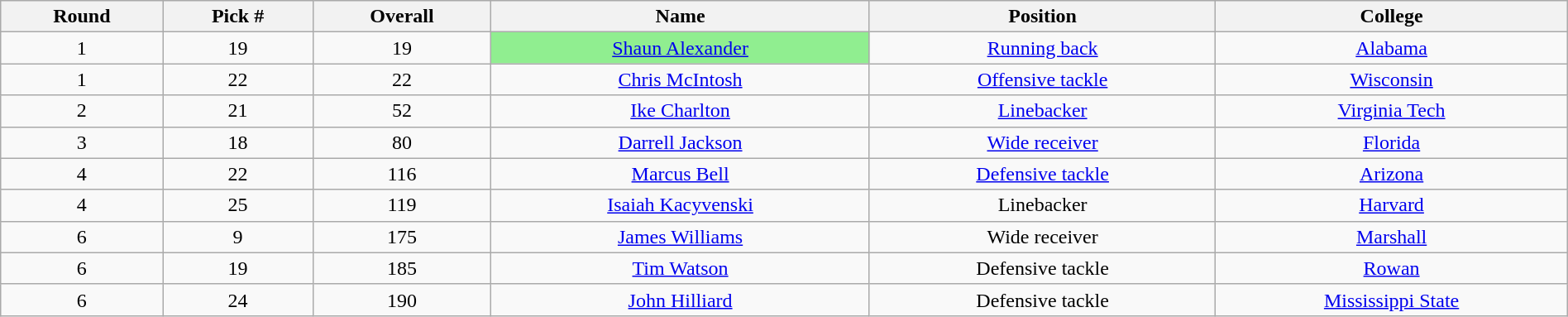<table class="wikitable sortable sortable" style="width: 100%; text-align:center">
<tr>
<th>Round</th>
<th>Pick #</th>
<th>Overall</th>
<th>Name</th>
<th>Position</th>
<th>College</th>
</tr>
<tr>
<td>1</td>
<td>19</td>
<td>19</td>
<td bgcolor=lightgreen><a href='#'>Shaun Alexander</a></td>
<td><a href='#'>Running back</a></td>
<td><a href='#'>Alabama</a></td>
</tr>
<tr>
<td>1</td>
<td>22</td>
<td>22</td>
<td><a href='#'>Chris McIntosh</a></td>
<td><a href='#'>Offensive tackle</a></td>
<td><a href='#'>Wisconsin</a></td>
</tr>
<tr>
<td>2</td>
<td>21</td>
<td>52</td>
<td><a href='#'>Ike Charlton</a></td>
<td><a href='#'>Linebacker</a></td>
<td><a href='#'>Virginia Tech</a></td>
</tr>
<tr>
<td>3</td>
<td>18</td>
<td>80</td>
<td><a href='#'>Darrell Jackson</a></td>
<td><a href='#'>Wide receiver</a></td>
<td><a href='#'>Florida</a></td>
</tr>
<tr>
<td>4</td>
<td>22</td>
<td>116</td>
<td><a href='#'>Marcus Bell</a></td>
<td><a href='#'>Defensive tackle</a></td>
<td><a href='#'>Arizona</a></td>
</tr>
<tr>
<td>4</td>
<td>25</td>
<td>119</td>
<td><a href='#'>Isaiah Kacyvenski</a></td>
<td>Linebacker</td>
<td><a href='#'>Harvard</a></td>
</tr>
<tr>
<td>6</td>
<td>9</td>
<td>175</td>
<td><a href='#'>James Williams</a></td>
<td>Wide receiver</td>
<td><a href='#'>Marshall</a></td>
</tr>
<tr>
<td>6</td>
<td>19</td>
<td>185</td>
<td><a href='#'>Tim Watson</a></td>
<td>Defensive tackle</td>
<td><a href='#'>Rowan</a></td>
</tr>
<tr>
<td>6</td>
<td>24</td>
<td>190</td>
<td><a href='#'>John Hilliard</a></td>
<td>Defensive tackle</td>
<td><a href='#'>Mississippi State</a></td>
</tr>
</table>
